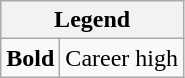<table class="wikitable mw-collapsible mw-collapsed">
<tr>
<th colspan="2">Legend</th>
</tr>
<tr>
<td><strong>Bold</strong></td>
<td>Career high</td>
</tr>
</table>
